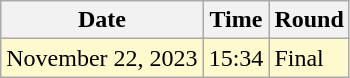<table class="wikitable">
<tr>
<th>Date</th>
<th>Time</th>
<th>Round</th>
</tr>
<tr style=background:lemonchiffon>
<td>November 22, 2023</td>
<td>15:34</td>
<td>Final</td>
</tr>
</table>
